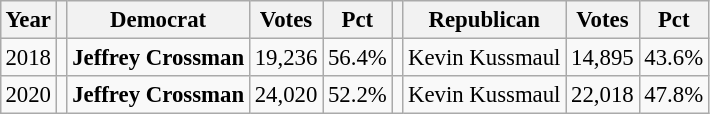<table class="wikitable" style="margin:0.5em ; font-size:95%">
<tr>
<th>Year</th>
<th></th>
<th>Democrat</th>
<th>Votes</th>
<th>Pct</th>
<th></th>
<th>Republican</th>
<th>Votes</th>
<th>Pct</th>
</tr>
<tr>
<td>2018</td>
<td></td>
<td><strong>Jeffrey Crossman</strong></td>
<td>19,236</td>
<td>56.4%</td>
<td></td>
<td>Kevin Kussmaul</td>
<td>14,895</td>
<td>43.6%</td>
</tr>
<tr>
<td>2020</td>
<td></td>
<td><strong>Jeffrey Crossman</strong></td>
<td>24,020</td>
<td>52.2%</td>
<td></td>
<td>Kevin Kussmaul</td>
<td>22,018</td>
<td>47.8%</td>
</tr>
</table>
